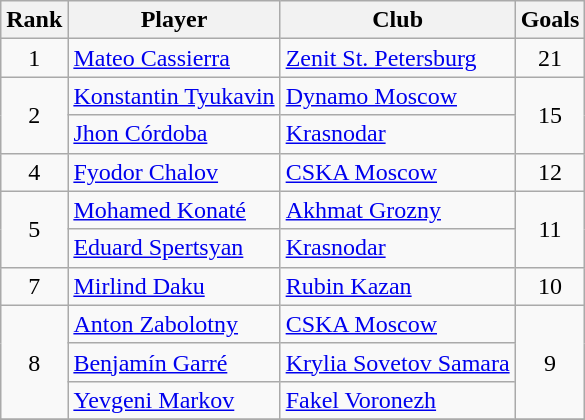<table class="wikitable" style="text-align: center;">
<tr>
<th>Rank</th>
<th>Player</th>
<th>Club</th>
<th>Goals</th>
</tr>
<tr>
<td>1</td>
<td style="text-align: left;"> <a href='#'>Mateo Cassierra</a></td>
<td style="text-align: left;"><a href='#'>Zenit St. Petersburg</a></td>
<td>21</td>
</tr>
<tr>
<td rowspan="2">2</td>
<td style="text-align: left;"> <a href='#'>Konstantin Tyukavin</a></td>
<td style="text-align: left;"><a href='#'>Dynamo Moscow</a></td>
<td rowspan="2">15</td>
</tr>
<tr>
<td style="text-align: left;"> <a href='#'>Jhon Córdoba</a></td>
<td style="text-align: left;"><a href='#'>Krasnodar</a></td>
</tr>
<tr>
<td>4</td>
<td style="text-align: left;"> <a href='#'>Fyodor Chalov</a></td>
<td style="text-align: left;"><a href='#'>CSKA Moscow</a></td>
<td>12</td>
</tr>
<tr>
<td rowspan="2">5</td>
<td style="text-align: left;"> <a href='#'>Mohamed Konaté</a></td>
<td style="text-align: left;"><a href='#'>Akhmat Grozny</a></td>
<td rowspan="2">11</td>
</tr>
<tr>
<td style="text-align: left;"> <a href='#'>Eduard Spertsyan</a></td>
<td style="text-align: left;"><a href='#'>Krasnodar</a></td>
</tr>
<tr>
<td>7</td>
<td style="text-align: left;"> <a href='#'>Mirlind Daku</a></td>
<td style="text-align: left;"><a href='#'>Rubin Kazan</a></td>
<td>10</td>
</tr>
<tr>
<td rowspan="3">8</td>
<td style="text-align: left;"> <a href='#'>Anton Zabolotny</a></td>
<td style="text-align: left;"><a href='#'>CSKA Moscow</a></td>
<td rowspan="3">9</td>
</tr>
<tr>
<td style="text-align: left;"> <a href='#'>Benjamín Garré</a></td>
<td style="text-align: left;"><a href='#'>Krylia Sovetov Samara</a></td>
</tr>
<tr>
<td style="text-align: left;"> <a href='#'>Yevgeni Markov</a></td>
<td style="text-align: left;"><a href='#'>Fakel Voronezh</a></td>
</tr>
<tr>
</tr>
</table>
